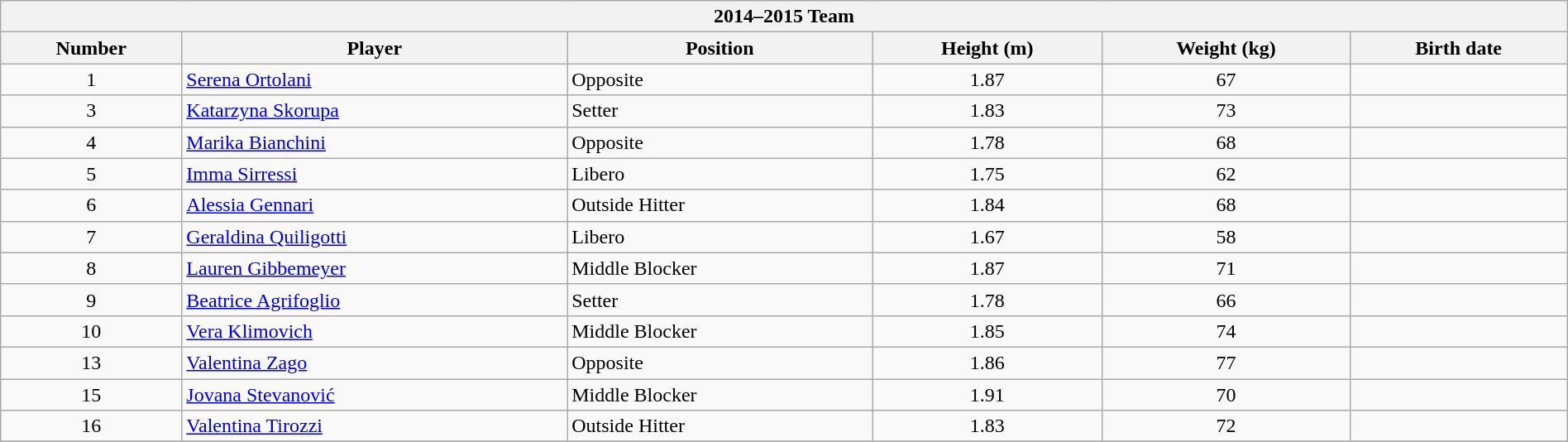<table class="wikitable" style="width:100%;">
<tr>
<th colspan=6><strong>2014–2015 Team</strong></th>
</tr>
<tr>
<th>Number</th>
<th>Player</th>
<th>Position</th>
<th>Height (m)</th>
<th>Weight (kg)</th>
<th>Birth date</th>
</tr>
<tr>
<td align=center>1</td>
<td> <a href='#'>Serena Ortolani</a></td>
<td>Opposite</td>
<td align=center>1.87</td>
<td align=center>67</td>
<td></td>
</tr>
<tr>
<td align=center>3</td>
<td> <a href='#'>Katarzyna Skorupa</a></td>
<td>Setter</td>
<td align=center>1.83</td>
<td align=center>73</td>
<td></td>
</tr>
<tr>
<td align=center>4</td>
<td> <a href='#'>Marika Bianchini</a></td>
<td>Opposite</td>
<td align=center>1.78</td>
<td align=center>68</td>
<td></td>
</tr>
<tr>
<td align=center>5</td>
<td> <a href='#'>Imma Sirressi</a></td>
<td>Libero</td>
<td align=center>1.75</td>
<td align=center>62</td>
<td></td>
</tr>
<tr>
<td align=center>6</td>
<td> <a href='#'>Alessia Gennari</a></td>
<td>Outside Hitter</td>
<td align=center>1.84</td>
<td align=center>68</td>
<td></td>
</tr>
<tr>
<td align=center>7</td>
<td> <a href='#'>Geraldina Quiligotti</a></td>
<td>Libero</td>
<td align=center>1.67</td>
<td align=center>58</td>
<td></td>
</tr>
<tr>
<td align=center>8</td>
<td> <a href='#'>Lauren Gibbemeyer</a></td>
<td>Middle Blocker</td>
<td align=center>1.87</td>
<td align=center>71</td>
<td></td>
</tr>
<tr>
<td align=center>9</td>
<td> <a href='#'>Beatrice Agrifoglio</a></td>
<td>Setter</td>
<td align=center>1.78</td>
<td align=center>66</td>
<td></td>
</tr>
<tr>
<td align=center>10</td>
<td> <a href='#'>Vera Klimovich</a></td>
<td>Middle Blocker</td>
<td align=center>1.85</td>
<td align=center>74</td>
<td></td>
</tr>
<tr>
<td align=center>13</td>
<td> <a href='#'>Valentina Zago</a></td>
<td>Opposite</td>
<td align=center>1.86</td>
<td align=center>77</td>
<td></td>
</tr>
<tr>
<td align=center>15</td>
<td> <a href='#'>Jovana Stevanović</a></td>
<td>Middle Blocker</td>
<td align=center>1.91</td>
<td align=center>70</td>
<td></td>
</tr>
<tr>
<td align=center>16</td>
<td> <a href='#'>Valentina Tirozzi</a></td>
<td>Outside Hitter</td>
<td align=center>1.83</td>
<td align=center>72</td>
<td></td>
</tr>
<tr>
</tr>
</table>
